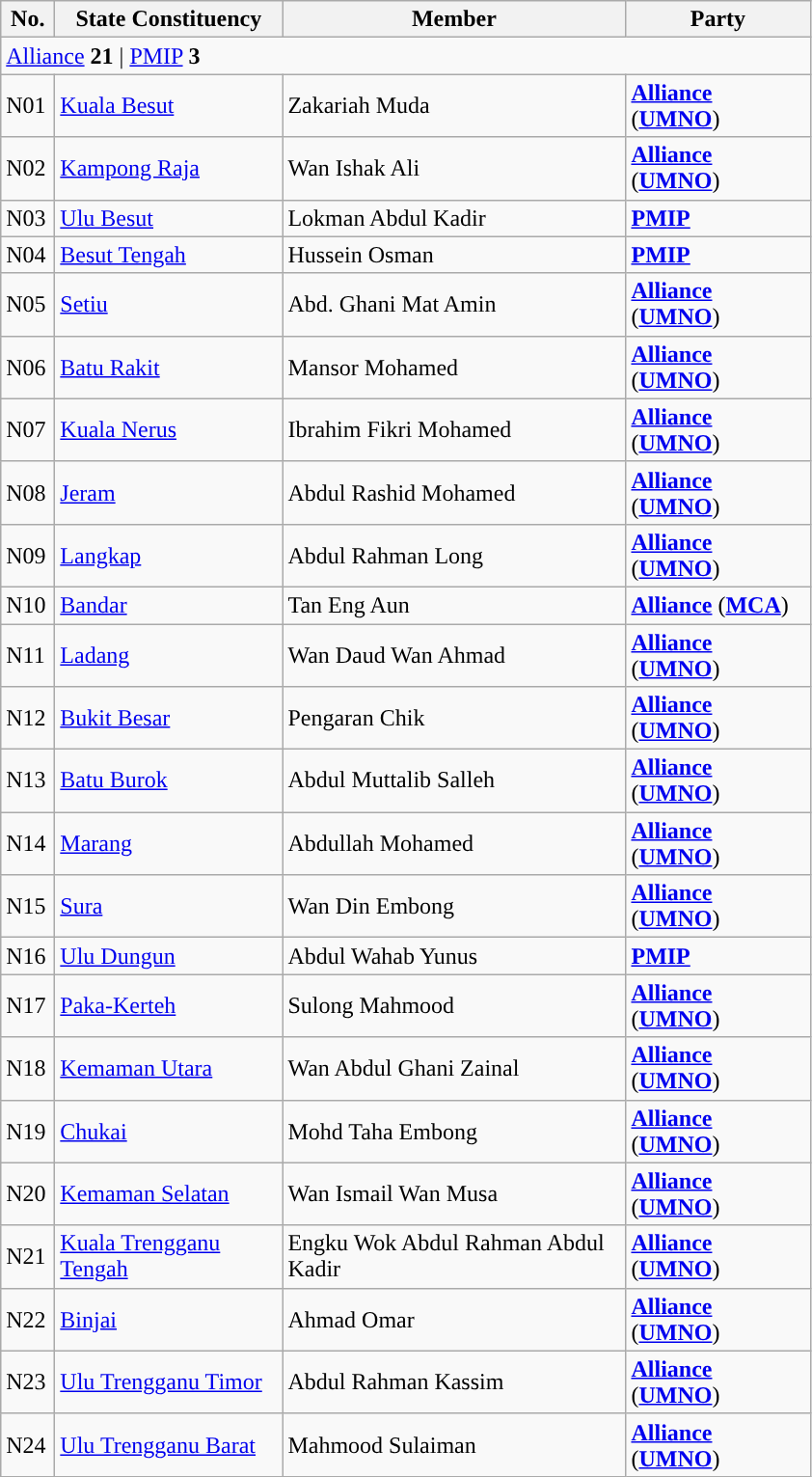<table class="wikitable sortable">
<tr>
<th style="width:30px;">No.</th>
<th style="width:150px;">State Constituency</th>
<th style="width:230px;">Member</th>
<th style="width:120px;">Party</th>
</tr>
<tr>
<td colspan="4"><a href='#'>Alliance</a> <strong>21</strong> | <a href='#'>PMIP</a> <strong>3</strong></td>
</tr>
<tr>
<td>N01</td>
<td><a href='#'>Kuala Besut</a></td>
<td>Zakariah Muda</td>
<td><strong><a href='#'>Alliance</a></strong> (<strong><a href='#'>UMNO</a></strong>)</td>
</tr>
<tr>
<td>N02</td>
<td><a href='#'>Kampong Raja</a></td>
<td>Wan Ishak Ali</td>
<td><strong><a href='#'>Alliance</a></strong> (<strong><a href='#'>UMNO</a></strong>)</td>
</tr>
<tr>
<td>N03</td>
<td><a href='#'>Ulu Besut</a></td>
<td>Lokman Abdul Kadir</td>
<td><strong><a href='#'>PMIP</a></strong></td>
</tr>
<tr>
<td>N04</td>
<td><a href='#'>Besut Tengah</a></td>
<td>Hussein Osman</td>
<td><strong><a href='#'>PMIP</a></strong></td>
</tr>
<tr>
<td>N05</td>
<td><a href='#'>Setiu</a></td>
<td>Abd. Ghani Mat Amin</td>
<td><strong><a href='#'>Alliance</a></strong> (<strong><a href='#'>UMNO</a></strong>)</td>
</tr>
<tr>
<td>N06</td>
<td><a href='#'>Batu Rakit</a></td>
<td>Mansor Mohamed</td>
<td><strong><a href='#'>Alliance</a></strong> (<strong><a href='#'>UMNO</a></strong>)</td>
</tr>
<tr>
<td>N07</td>
<td><a href='#'>Kuala Nerus</a></td>
<td>Ibrahim Fikri Mohamed</td>
<td><strong><a href='#'>Alliance</a></strong> (<strong><a href='#'>UMNO</a></strong>)</td>
</tr>
<tr>
<td>N08</td>
<td><a href='#'>Jeram</a></td>
<td>Abdul Rashid Mohamed</td>
<td><strong><a href='#'>Alliance</a></strong> (<strong><a href='#'>UMNO</a></strong>)</td>
</tr>
<tr>
<td>N09</td>
<td><a href='#'>Langkap</a></td>
<td>Abdul Rahman Long</td>
<td><strong><a href='#'>Alliance</a></strong> (<strong><a href='#'>UMNO</a></strong>)</td>
</tr>
<tr>
<td>N10</td>
<td><a href='#'>Bandar</a></td>
<td>Tan Eng Aun</td>
<td><strong><a href='#'>Alliance</a></strong> (<strong><a href='#'>MCA</a></strong>)</td>
</tr>
<tr>
<td>N11</td>
<td><a href='#'>Ladang</a></td>
<td>Wan Daud Wan Ahmad</td>
<td><strong><a href='#'>Alliance</a></strong> (<strong><a href='#'>UMNO</a></strong>)</td>
</tr>
<tr>
<td>N12</td>
<td><a href='#'>Bukit Besar</a></td>
<td>Pengaran Chik</td>
<td><strong><a href='#'>Alliance</a></strong> (<strong><a href='#'>UMNO</a></strong>)</td>
</tr>
<tr>
<td>N13</td>
<td><a href='#'>Batu Burok</a></td>
<td>Abdul Muttalib Salleh</td>
<td><strong><a href='#'>Alliance</a></strong> (<strong><a href='#'>UMNO</a></strong>)</td>
</tr>
<tr>
<td>N14</td>
<td><a href='#'>Marang</a></td>
<td>Abdullah Mohamed</td>
<td><strong><a href='#'>Alliance</a></strong> (<strong><a href='#'>UMNO</a></strong>)</td>
</tr>
<tr>
<td>N15</td>
<td><a href='#'>Sura</a></td>
<td>Wan Din Embong</td>
<td><strong><a href='#'>Alliance</a></strong> (<strong><a href='#'>UMNO</a></strong>)</td>
</tr>
<tr>
<td>N16</td>
<td><a href='#'>Ulu Dungun</a></td>
<td>Abdul Wahab Yunus</td>
<td><strong><a href='#'>PMIP</a></strong></td>
</tr>
<tr>
<td>N17</td>
<td><a href='#'>Paka-Kerteh</a></td>
<td>Sulong Mahmood</td>
<td><strong><a href='#'>Alliance</a></strong> (<strong><a href='#'>UMNO</a></strong>)</td>
</tr>
<tr>
<td>N18</td>
<td><a href='#'>Kemaman Utara</a></td>
<td>Wan Abdul Ghani Zainal</td>
<td><strong><a href='#'>Alliance</a></strong> (<strong><a href='#'>UMNO</a></strong>)</td>
</tr>
<tr>
<td>N19</td>
<td><a href='#'>Chukai</a></td>
<td>Mohd Taha Embong</td>
<td><strong><a href='#'>Alliance</a></strong> (<strong><a href='#'>UMNO</a></strong>)</td>
</tr>
<tr>
<td>N20</td>
<td><a href='#'>Kemaman Selatan</a></td>
<td>Wan Ismail Wan Musa</td>
<td><strong><a href='#'>Alliance</a></strong> (<strong><a href='#'>UMNO</a></strong>)</td>
</tr>
<tr>
<td>N21</td>
<td><a href='#'>Kuala Trengganu Tengah</a></td>
<td>Engku Wok Abdul Rahman Abdul Kadir</td>
<td><strong><a href='#'>Alliance</a></strong> (<strong><a href='#'>UMNO</a></strong>)</td>
</tr>
<tr>
<td>N22</td>
<td><a href='#'>Binjai</a></td>
<td>Ahmad Omar</td>
<td><strong><a href='#'>Alliance</a></strong> (<strong><a href='#'>UMNO</a></strong>)</td>
</tr>
<tr>
<td>N23</td>
<td><a href='#'>Ulu Trengganu Timor</a></td>
<td>Abdul Rahman Kassim</td>
<td><strong><a href='#'>Alliance</a></strong> (<strong><a href='#'>UMNO</a></strong>)</td>
</tr>
<tr>
<td>N24</td>
<td><a href='#'>Ulu Trengganu Barat</a></td>
<td>Mahmood Sulaiman</td>
<td><strong><a href='#'>Alliance</a></strong> (<strong><a href='#'>UMNO</a></strong>)</td>
</tr>
</table>
